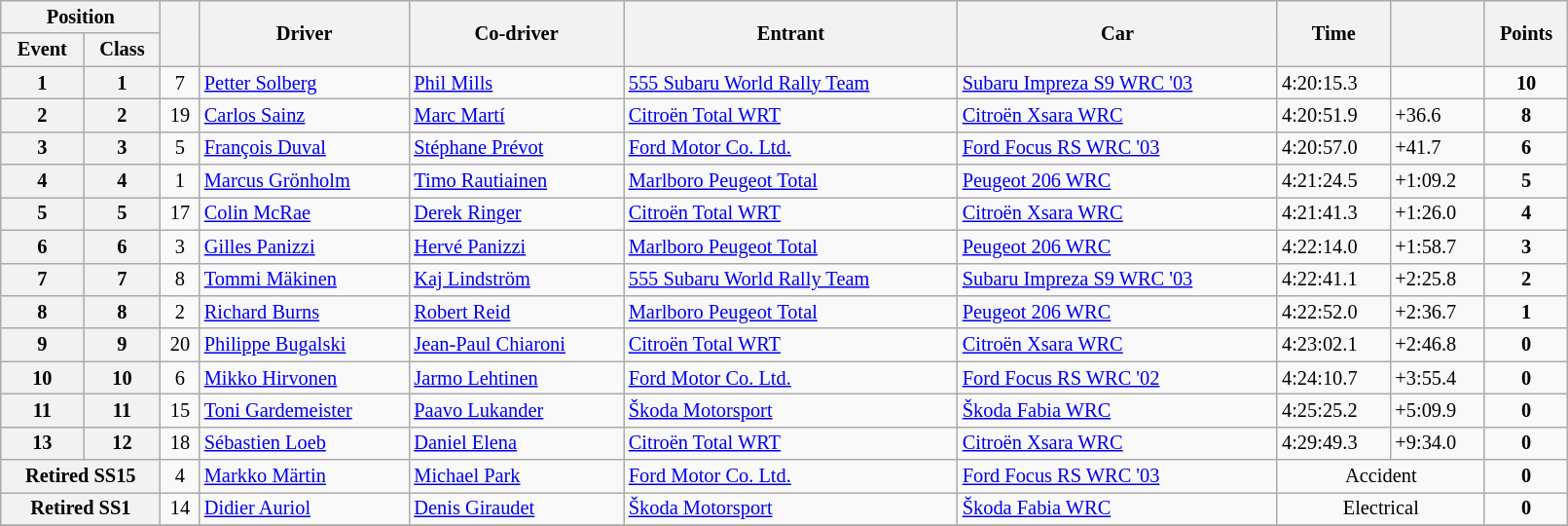<table class="wikitable" width=85% style="font-size: 85%;">
<tr>
<th colspan="2">Position</th>
<th rowspan="2"></th>
<th rowspan="2">Driver</th>
<th rowspan="2">Co-driver</th>
<th rowspan="2">Entrant</th>
<th rowspan="2">Car</th>
<th rowspan="2">Time</th>
<th rowspan="2"></th>
<th rowspan="2">Points</th>
</tr>
<tr>
<th>Event</th>
<th>Class</th>
</tr>
<tr>
<th>1</th>
<th>1</th>
<td align="center">7</td>
<td> <a href='#'>Petter Solberg</a></td>
<td> <a href='#'>Phil Mills</a></td>
<td> <a href='#'>555 Subaru World Rally Team</a></td>
<td><a href='#'>Subaru Impreza S9 WRC '03</a></td>
<td>4:20:15.3</td>
<td></td>
<td align="center"><strong>10</strong></td>
</tr>
<tr>
<th>2</th>
<th>2</th>
<td align="center">19</td>
<td> <a href='#'>Carlos Sainz</a></td>
<td> <a href='#'>Marc Martí</a></td>
<td> <a href='#'>Citroën Total WRT</a></td>
<td><a href='#'>Citroën Xsara WRC</a></td>
<td>4:20:51.9</td>
<td>+36.6</td>
<td align="center"><strong>8</strong></td>
</tr>
<tr>
<th>3</th>
<th>3</th>
<td align="center">5</td>
<td> <a href='#'>François Duval</a></td>
<td> <a href='#'>Stéphane Prévot</a></td>
<td> <a href='#'>Ford Motor Co. Ltd.</a></td>
<td><a href='#'>Ford Focus RS WRC '03</a></td>
<td>4:20:57.0</td>
<td>+41.7</td>
<td align="center"><strong>6</strong></td>
</tr>
<tr>
<th>4</th>
<th>4</th>
<td align="center">1</td>
<td> <a href='#'>Marcus Grönholm</a></td>
<td> <a href='#'>Timo Rautiainen</a></td>
<td> <a href='#'>Marlboro Peugeot Total</a></td>
<td><a href='#'>Peugeot 206 WRC</a></td>
<td>4:21:24.5</td>
<td>+1:09.2</td>
<td align="center"><strong>5</strong></td>
</tr>
<tr>
<th>5</th>
<th>5</th>
<td align="center">17</td>
<td> <a href='#'>Colin McRae</a></td>
<td> <a href='#'>Derek Ringer</a></td>
<td> <a href='#'>Citroën Total WRT</a></td>
<td><a href='#'>Citroën Xsara WRC</a></td>
<td>4:21:41.3</td>
<td>+1:26.0</td>
<td align="center"><strong>4</strong></td>
</tr>
<tr>
<th>6</th>
<th>6</th>
<td align="center">3</td>
<td> <a href='#'>Gilles Panizzi</a></td>
<td> <a href='#'>Hervé Panizzi</a></td>
<td> <a href='#'>Marlboro Peugeot Total</a></td>
<td><a href='#'>Peugeot 206 WRC</a></td>
<td>4:22:14.0</td>
<td>+1:58.7</td>
<td align="center"><strong>3</strong></td>
</tr>
<tr>
<th>7</th>
<th>7</th>
<td align="center">8</td>
<td> <a href='#'>Tommi Mäkinen</a></td>
<td> <a href='#'>Kaj Lindström</a></td>
<td> <a href='#'>555 Subaru World Rally Team</a></td>
<td><a href='#'>Subaru Impreza S9 WRC '03</a></td>
<td>4:22:41.1</td>
<td>+2:25.8</td>
<td align="center"><strong>2</strong></td>
</tr>
<tr>
<th>8</th>
<th>8</th>
<td align="center">2</td>
<td> <a href='#'>Richard Burns</a></td>
<td> <a href='#'>Robert Reid</a></td>
<td> <a href='#'>Marlboro Peugeot Total</a></td>
<td><a href='#'>Peugeot 206 WRC</a></td>
<td>4:22:52.0</td>
<td>+2:36.7</td>
<td align="center"><strong>1</strong></td>
</tr>
<tr>
<th>9</th>
<th>9</th>
<td align="center">20</td>
<td> <a href='#'>Philippe Bugalski</a></td>
<td> <a href='#'>Jean-Paul Chiaroni</a></td>
<td> <a href='#'>Citroën Total WRT</a></td>
<td><a href='#'>Citroën Xsara WRC</a></td>
<td>4:23:02.1</td>
<td>+2:46.8</td>
<td align="center"><strong>0</strong></td>
</tr>
<tr>
<th>10</th>
<th>10</th>
<td align="center">6</td>
<td> <a href='#'>Mikko Hirvonen</a></td>
<td> <a href='#'>Jarmo Lehtinen</a></td>
<td> <a href='#'>Ford Motor Co. Ltd.</a></td>
<td><a href='#'>Ford Focus RS WRC '02</a></td>
<td>4:24:10.7</td>
<td>+3:55.4</td>
<td align="center"><strong>0</strong></td>
</tr>
<tr>
<th>11</th>
<th>11</th>
<td align="center">15</td>
<td> <a href='#'>Toni Gardemeister</a></td>
<td> <a href='#'>Paavo Lukander</a></td>
<td> <a href='#'>Škoda Motorsport</a></td>
<td><a href='#'>Škoda Fabia WRC</a></td>
<td>4:25:25.2</td>
<td>+5:09.9</td>
<td align="center"><strong>0</strong></td>
</tr>
<tr>
<th>13</th>
<th>12</th>
<td align="center">18</td>
<td> <a href='#'>Sébastien Loeb</a></td>
<td> <a href='#'>Daniel Elena</a></td>
<td> <a href='#'>Citroën Total WRT</a></td>
<td><a href='#'>Citroën Xsara WRC</a></td>
<td>4:29:49.3</td>
<td>+9:34.0</td>
<td align="center"><strong>0</strong></td>
</tr>
<tr>
<th colspan="2">Retired SS15</th>
<td align="center">4</td>
<td> <a href='#'>Markko Märtin</a></td>
<td> <a href='#'>Michael Park</a></td>
<td> <a href='#'>Ford Motor Co. Ltd.</a></td>
<td><a href='#'>Ford Focus RS WRC '03</a></td>
<td align="center" colspan="2">Accident</td>
<td align="center"><strong>0</strong></td>
</tr>
<tr>
<th colspan="2">Retired SS1</th>
<td align="center">14</td>
<td> <a href='#'>Didier Auriol</a></td>
<td> <a href='#'>Denis Giraudet</a></td>
<td> <a href='#'>Škoda Motorsport</a></td>
<td><a href='#'>Škoda Fabia WRC</a></td>
<td align="center" colspan="2">Electrical</td>
<td align="center"><strong>0</strong></td>
</tr>
<tr>
</tr>
</table>
